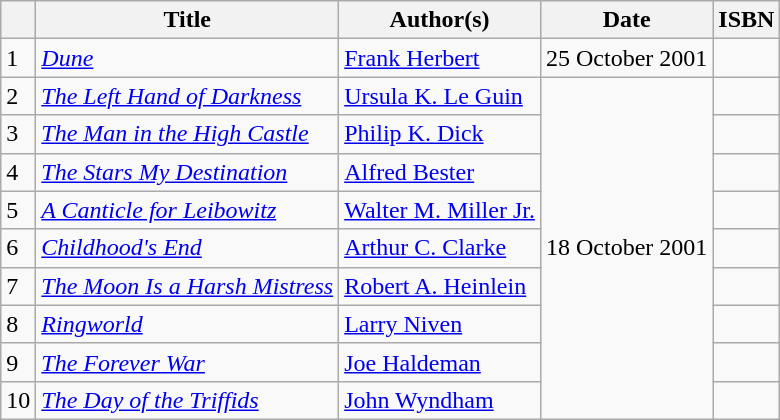<table class="wikitable nowraplinks">
<tr>
<th></th>
<th>Title</th>
<th>Author(s)</th>
<th>Date</th>
<th>ISBN</th>
</tr>
<tr>
<td>1</td>
<td><em><a href='#'>Dune</a></em></td>
<td><a href='#'>Frank Herbert</a></td>
<td>25 October 2001</td>
<td></td>
</tr>
<tr>
<td>2</td>
<td><em><a href='#'>The Left Hand of Darkness</a></em></td>
<td><a href='#'>Ursula K. Le Guin</a></td>
<td rowspan="9">18 October 2001</td>
<td></td>
</tr>
<tr>
<td>3</td>
<td><em><a href='#'>The Man in the High Castle</a></em></td>
<td><a href='#'>Philip K. Dick</a></td>
<td></td>
</tr>
<tr>
<td>4</td>
<td><em><a href='#'>The Stars My Destination</a></em></td>
<td><a href='#'>Alfred Bester</a></td>
<td></td>
</tr>
<tr>
<td>5</td>
<td><em><a href='#'>A Canticle for Leibowitz</a></em></td>
<td><a href='#'>Walter M. Miller Jr.</a></td>
<td></td>
</tr>
<tr>
<td>6</td>
<td><em><a href='#'>Childhood's End</a></em></td>
<td><a href='#'>Arthur C. Clarke</a></td>
<td></td>
</tr>
<tr>
<td>7</td>
<td><em><a href='#'>The Moon Is a Harsh Mistress</a></em></td>
<td><a href='#'>Robert A. Heinlein</a></td>
<td></td>
</tr>
<tr>
<td>8</td>
<td><em><a href='#'>Ringworld</a></em></td>
<td><a href='#'>Larry Niven</a></td>
<td></td>
</tr>
<tr>
<td>9</td>
<td><em><a href='#'>The Forever War</a></em></td>
<td><a href='#'>Joe Haldeman</a></td>
<td></td>
</tr>
<tr>
<td>10</td>
<td><em><a href='#'>The Day of the Triffids</a></em></td>
<td><a href='#'>John Wyndham</a></td>
<td></td>
</tr>
</table>
